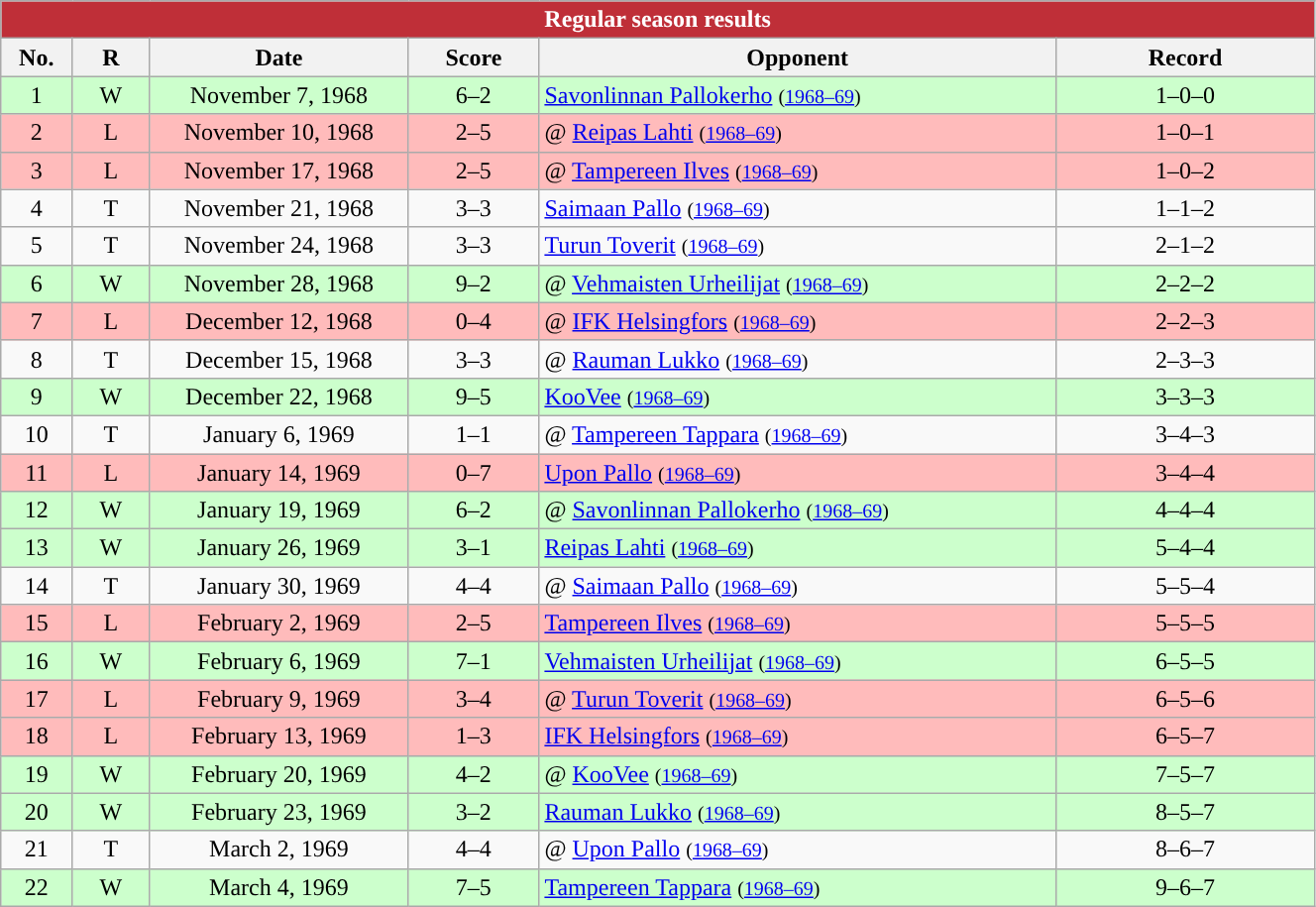<table class="wikitable mw-collapsible mw-collapsed collapsible autocollapse" style="width:70%;">
<tr>
<th colspan="6" style="background:#bf2f38; color:#fff;">Regular season results</th>
</tr>
<tr>
<th style="width:2%;">No.</th>
<th style="width:3%;">R</th>
<th style="width:10%;">Date</th>
<th style="width:5%;">Score</th>
<th style="width:20%;">Opponent</th>
<th style="width:10%;">Record</th>
</tr>
<tr style="text-align:center; background:#cfc;">
<td>1</td>
<td>W</td>
<td>November 7, 1968</td>
<td>6–2</td>
<td style="text-align:left;"><a href='#'>Savonlinnan Pallokerho</a> <small>(<a href='#'>1968–69</a>)</small></td>
<td>1–0–0</td>
</tr>
<tr style="text-align:center; background:#fbb;">
<td>2</td>
<td>L</td>
<td>November 10, 1968</td>
<td>2–5</td>
<td style="text-align:left;">@ <a href='#'>Reipas Lahti</a> <small>(<a href='#'>1968–69</a>)</small></td>
<td>1–0–1</td>
</tr>
<tr style="text-align:center; background:#fbb;">
<td>3</td>
<td>L</td>
<td>November 17, 1968</td>
<td>2–5</td>
<td style="text-align:left;">@ <a href='#'>Tampereen Ilves</a> <small>(<a href='#'>1968–69</a>)</small></td>
<td>1–0–2</td>
</tr>
<tr style="text-align:center;">
<td>4</td>
<td>T</td>
<td>November 21, 1968</td>
<td>3–3</td>
<td style="text-align:left;"><a href='#'>Saimaan Pallo</a> <small>(<a href='#'>1968–69</a>)</small></td>
<td>1–1–2</td>
</tr>
<tr style="text-align:center;">
<td>5</td>
<td>T</td>
<td>November 24, 1968</td>
<td>3–3</td>
<td style="text-align:left;"><a href='#'>Turun Toverit</a> <small>(<a href='#'>1968–69</a>)</small></td>
<td>2–1–2</td>
</tr>
<tr style="text-align:center; background:#cfc;">
<td>6</td>
<td>W</td>
<td>November 28, 1968</td>
<td>9–2</td>
<td style="text-align:left;">@ <a href='#'>Vehmaisten Urheilijat</a> <small>(<a href='#'>1968–69</a>)</small></td>
<td>2–2–2</td>
</tr>
<tr style="text-align:center; background:#fbb;">
<td>7</td>
<td>L</td>
<td>December 12, 1968</td>
<td>0–4</td>
<td style="text-align:left;">@ <a href='#'>IFK Helsingfors</a> <small>(<a href='#'>1968–69</a>)</small></td>
<td>2–2–3</td>
</tr>
<tr style="text-align:center;">
<td>8</td>
<td>T</td>
<td>December 15, 1968</td>
<td>3–3</td>
<td style="text-align:left;">@ <a href='#'>Rauman Lukko</a> <small>(<a href='#'>1968–69</a>)</small></td>
<td>2–3–3</td>
</tr>
<tr style="text-align:center; background:#cfc;">
<td>9</td>
<td>W</td>
<td>December 22, 1968</td>
<td>9–5</td>
<td style="text-align:left;"><a href='#'>KooVee</a> <small>(<a href='#'>1968–69</a>)</small></td>
<td>3–3–3</td>
</tr>
<tr style="text-align:center;">
<td>10</td>
<td>T</td>
<td>January 6, 1969</td>
<td>1–1</td>
<td style="text-align:left;">@ <a href='#'>Tampereen Tappara</a> <small>(<a href='#'>1968–69</a>)</small></td>
<td>3–4–3</td>
</tr>
<tr style="text-align:center; background:#fbb;">
<td>11</td>
<td>L</td>
<td>January 14, 1969</td>
<td>0–7</td>
<td style="text-align:left;"><a href='#'>Upon Pallo</a> <small>(<a href='#'>1968–69</a>)</small></td>
<td>3–4–4</td>
</tr>
<tr style="text-align:center; background:#cfc;">
<td>12</td>
<td>W</td>
<td>January 19, 1969</td>
<td>6–2</td>
<td style="text-align:left;">@ <a href='#'>Savonlinnan Pallokerho</a> <small>(<a href='#'>1968–69</a>)</small></td>
<td>4–4–4</td>
</tr>
<tr style="text-align:center; background:#cfc;">
<td>13</td>
<td>W</td>
<td>January 26, 1969</td>
<td>3–1</td>
<td style="text-align:left;"><a href='#'>Reipas Lahti</a> <small>(<a href='#'>1968–69</a>)</small></td>
<td>5–4–4</td>
</tr>
<tr style="text-align:center;">
<td>14</td>
<td>T</td>
<td>January 30, 1969</td>
<td>4–4</td>
<td style="text-align:left;">@ <a href='#'>Saimaan Pallo</a> <small>(<a href='#'>1968–69</a>)</small></td>
<td>5–5–4</td>
</tr>
<tr style="text-align:center; background:#fbb;">
<td>15</td>
<td>L</td>
<td>February 2, 1969</td>
<td>2–5</td>
<td style="text-align:left;"><a href='#'>Tampereen Ilves</a> <small>(<a href='#'>1968–69</a>)</small></td>
<td>5–5–5</td>
</tr>
<tr style="text-align:center; background:#cfc;">
<td>16</td>
<td>W</td>
<td>February 6, 1969</td>
<td>7–1</td>
<td style="text-align:left;"><a href='#'>Vehmaisten Urheilijat</a> <small>(<a href='#'>1968–69</a>)</small></td>
<td>6–5–5</td>
</tr>
<tr style="text-align:center; background:#fbb;">
<td>17</td>
<td>L</td>
<td>February 9, 1969</td>
<td>3–4</td>
<td style="text-align:left;">@ <a href='#'>Turun Toverit</a> <small>(<a href='#'>1968–69</a>)</small></td>
<td>6–5–6</td>
</tr>
<tr style="text-align:center; background:#fbb;">
<td>18</td>
<td>L</td>
<td>February 13, 1969</td>
<td>1–3</td>
<td style="text-align:left;"><a href='#'>IFK Helsingfors</a> <small>(<a href='#'>1968–69</a>)</small></td>
<td>6–5–7</td>
</tr>
<tr style="text-align:center; background:#cfc;">
<td>19</td>
<td>W</td>
<td>February 20, 1969</td>
<td>4–2</td>
<td style="text-align:left;">@ <a href='#'>KooVee</a> <small>(<a href='#'>1968–69</a>)</small></td>
<td>7–5–7</td>
</tr>
<tr style="text-align:center; background:#cfc;">
<td>20</td>
<td>W</td>
<td>February 23, 1969</td>
<td>3–2</td>
<td style="text-align:left;"><a href='#'>Rauman Lukko</a> <small>(<a href='#'>1968–69</a>)</small></td>
<td>8–5–7</td>
</tr>
<tr style="text-align:center;">
<td>21</td>
<td>T</td>
<td>March 2, 1969</td>
<td>4–4</td>
<td style="text-align:left;">@ <a href='#'>Upon Pallo</a> <small>(<a href='#'>1968–69</a>)</small></td>
<td>8–6–7</td>
</tr>
<tr style="text-align:center; background:#cfc;">
<td>22</td>
<td>W</td>
<td>March 4, 1969</td>
<td>7–5</td>
<td style="text-align:left;"><a href='#'>Tampereen Tappara</a> <small>(<a href='#'>1968–69</a>)</small></td>
<td>9–6–7</td>
</tr>
</table>
